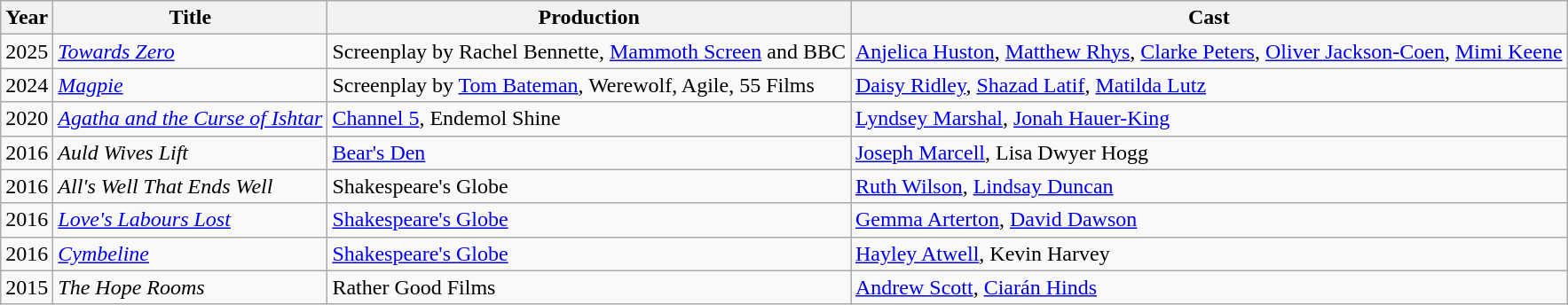<table class="wikitable">
<tr>
<th>Year</th>
<th>Title</th>
<th>Production</th>
<th>Cast</th>
</tr>
<tr>
<td>2025</td>
<td><em><a href='#'>Towards Zero</a></em></td>
<td>Screenplay by Rachel Bennette, <a href='#'>Mammoth Screen</a> and BBC</td>
<td><a href='#'>Anjelica Huston</a>, <a href='#'>Matthew Rhys</a>, <a href='#'>Clarke Peters</a>, <a href='#'>Oliver Jackson-Coen</a>, <a href='#'>Mimi Keene</a></td>
</tr>
<tr>
<td>2024</td>
<td><em><a href='#'>Magpie</a></em></td>
<td>Screenplay by <a href='#'>Tom Bateman</a>, Werewolf, Agile, 55 Films</td>
<td><a href='#'>Daisy Ridley</a>, <a href='#'>Shazad Latif</a>, <a href='#'>Matilda Lutz</a></td>
</tr>
<tr>
<td>2020</td>
<td><em><a href='#'>Agatha and the Curse of Ishtar</a></em></td>
<td><a href='#'>Channel 5</a>, Endemol Shine</td>
<td><a href='#'>Lyndsey Marshal</a>, <a href='#'>Jonah Hauer-King</a></td>
</tr>
<tr>
<td>2016</td>
<td><em>Auld Wives Lift</em></td>
<td><a href='#'>Bear's Den</a></td>
<td><a href='#'>Joseph Marcell</a>, Lisa Dwyer Hogg</td>
</tr>
<tr>
<td>2016</td>
<td><em>All's Well That Ends Well</em></td>
<td>Shakespeare's Globe</td>
<td><a href='#'>Ruth Wilson</a>, <a href='#'>Lindsay Duncan</a></td>
</tr>
<tr>
<td>2016</td>
<td><em><a href='#'>Love's Labours Lost</a></em></td>
<td><a href='#'>Shakespeare's Globe</a></td>
<td><a href='#'>Gemma Arterton</a>, <a href='#'>David Dawson</a></td>
</tr>
<tr>
<td>2016</td>
<td><em><a href='#'>Cymbeline</a></em></td>
<td><a href='#'>Shakespeare's Globe</a></td>
<td><a href='#'>Hayley Atwell</a>, Kevin Harvey</td>
</tr>
<tr>
<td>2015</td>
<td><em>The Hope Rooms</em></td>
<td>Rather Good Films</td>
<td><a href='#'>Andrew Scott</a>, <a href='#'>Ciarán Hinds</a></td>
</tr>
</table>
